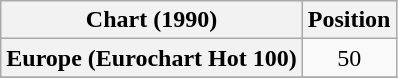<table class="wikitable sortable plainrowheaders">
<tr>
<th>Chart (1990)</th>
<th>Position</th>
</tr>
<tr>
<th scope="row">Europe (Eurochart Hot 100)</th>
<td style="text-align:center;">50</td>
</tr>
<tr>
</tr>
</table>
